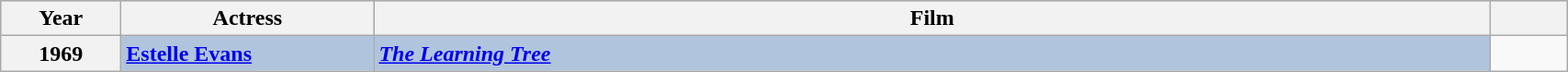<table class="wikitable" style="width:90%;">
<tr style="background:#bebebe;">
<th scope="col" style="width:5em;">Year</th>
<th scope="col" style="width:11em;">Actress</th>
<th scope="col">Film</th>
<th scope="col" style="width:3em;"></th>
</tr>
<tr>
<th scope="row">1969</th>
<td style="background:#B0C4DE; font-weight:bold;"><a href='#'>Estelle Evans</a></td>
<td style="background:#B0C4DE; font-weight:bold;"><em><a href='#'>The Learning Tree</a></em></td>
<td style="text-align:center;"></td>
</tr>
</table>
